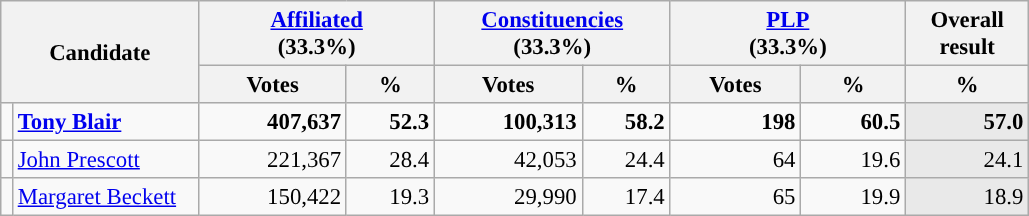<table class="wikitable" style="font-size:95%;">
<tr>
<th colspan="2" scope="col" rowspan="2" width="125">Candidate</th>
<th scope="col" colspan="2" width="150"><a href='#'>Affiliated</a><br> (33.3%)</th>
<th scope="col" colspan="2" width="150"><a href='#'>Constituencies</a><br> (33.3%)</th>
<th scope="col" colspan="2" width="150"><a href='#'>PLP</a><br> (33.3%)</th>
<th scope="col" colspan="2" width="75">Overall result</th>
</tr>
<tr>
<th>Votes</th>
<th>%</th>
<th>Votes</th>
<th>%</th>
<th>Votes</th>
<th>%</th>
<th>%</th>
</tr>
<tr align="right">
<td style="background-color: "></td>
<td scope="row" align="left"><strong><a href='#'>Tony Blair</a></strong> </td>
<td><strong>407,637</strong></td>
<td><strong>52.3</strong></td>
<td><strong>100,313</strong></td>
<td><strong>58.2</strong></td>
<td><strong>198</strong></td>
<td><strong>60.5</strong></td>
<td style="background:#e9e9e9;"><strong>57.0</strong></td>
</tr>
<tr align="right">
<td style="background-color: "></td>
<td scope="row" align="left"><a href='#'>John Prescott</a></td>
<td>221,367</td>
<td>28.4</td>
<td>42,053</td>
<td>24.4</td>
<td>64</td>
<td>19.6</td>
<td style="background:#e9e9e9;">24.1</td>
</tr>
<tr align="right">
<td style="background-color: "></td>
<td scope="row" align="left"><a href='#'>Margaret Beckett</a></td>
<td>150,422</td>
<td>19.3</td>
<td>29,990</td>
<td>17.4</td>
<td>65</td>
<td>19.9</td>
<td style="background:#e9e9e9;">18.9</td>
</tr>
</table>
